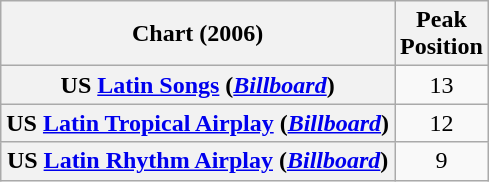<table class="wikitable plainrowheaders" style="text-align:center;">
<tr>
<th scope="col">Chart (2006)</th>
<th scope="col">Peak <br> Position</th>
</tr>
<tr>
<th scope="row">US <a href='#'>Latin Songs</a> (<em><a href='#'>Billboard</a></em>)</th>
<td style="text-align:center;">13</td>
</tr>
<tr>
<th scope="row">US <a href='#'>Latin Tropical Airplay</a> (<em><a href='#'>Billboard</a></em>)</th>
<td style="text-align:center;">12</td>
</tr>
<tr>
<th scope="row">US <a href='#'>Latin Rhythm Airplay</a> (<em><a href='#'>Billboard</a></em>)</th>
<td style="text-align:center;">9</td>
</tr>
</table>
